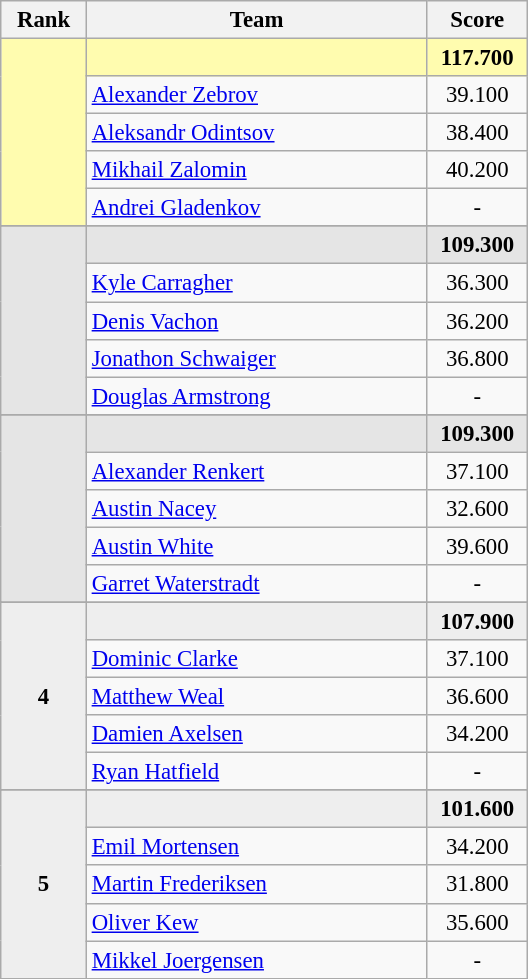<table class="wikitable" style="text-align:center; font-size:95%">
<tr>
<th style="width:50px;">Rank</th>
<th style="width:220px;">Team</th>
<th style="width:60px;">Score</th>
</tr>
<tr style="background:#fffcaf;">
<td rowspan=5></td>
<td style="text-align:left;"><strong></strong></td>
<td><strong>117.700</strong></td>
</tr>
<tr>
<td style="text-align:left;"><a href='#'>Alexander Zebrov</a></td>
<td>39.100</td>
</tr>
<tr>
<td style="text-align:left;"><a href='#'>Aleksandr Odintsov</a></td>
<td>38.400</td>
</tr>
<tr>
<td style="text-align:left;"><a href='#'>Mikhail Zalomin</a></td>
<td>40.200</td>
</tr>
<tr>
<td style="text-align:left;"><a href='#'>Andrei Gladenkov</a></td>
<td>-</td>
</tr>
<tr>
</tr>
<tr style="background:#e5e5e5;">
<td rowspan=5></td>
<td style="text-align:left;"><strong></strong></td>
<td><strong>109.300</strong></td>
</tr>
<tr>
<td style="text-align:left;"><a href='#'>Kyle Carragher</a></td>
<td>36.300</td>
</tr>
<tr>
<td style="text-align:left;"><a href='#'>Denis Vachon</a></td>
<td>36.200</td>
</tr>
<tr>
<td style="text-align:left;"><a href='#'>Jonathon Schwaiger</a></td>
<td>36.800</td>
</tr>
<tr>
<td style="text-align:left;"><a href='#'>Douglas Armstrong</a></td>
<td>-</td>
</tr>
<tr>
</tr>
<tr style="background:#e5e5e5;">
<td rowspan=5></td>
<td style="text-align:left;"><strong></strong></td>
<td><strong>109.300</strong></td>
</tr>
<tr>
<td style="text-align:left;"><a href='#'>Alexander Renkert</a></td>
<td>37.100</td>
</tr>
<tr>
<td style="text-align:left;"><a href='#'>Austin Nacey</a></td>
<td>32.600</td>
</tr>
<tr>
<td style="text-align:left;"><a href='#'>Austin White</a></td>
<td>39.600</td>
</tr>
<tr>
<td style="text-align:left;"><a href='#'>Garret Waterstradt</a></td>
<td>-</td>
</tr>
<tr>
</tr>
<tr style="background:#eee;">
<td rowspan=5><strong>4</strong></td>
<td style="text-align:left;"><strong></strong></td>
<td><strong>107.900</strong></td>
</tr>
<tr>
<td style="text-align:left;"><a href='#'>Dominic Clarke</a></td>
<td>37.100</td>
</tr>
<tr>
<td style="text-align:left;"><a href='#'>Matthew Weal</a></td>
<td>36.600</td>
</tr>
<tr>
<td style="text-align:left;"><a href='#'>Damien Axelsen</a></td>
<td>34.200</td>
</tr>
<tr>
<td style="text-align:left;"><a href='#'>Ryan Hatfield</a></td>
<td>-</td>
</tr>
<tr>
</tr>
<tr style="background:#eee;">
<td rowspan=5><strong>5</strong></td>
<td style="text-align:left;"><strong></strong></td>
<td><strong>101.600</strong></td>
</tr>
<tr>
<td style="text-align:left;"><a href='#'>Emil Mortensen</a></td>
<td>34.200</td>
</tr>
<tr>
<td style="text-align:left;"><a href='#'>Martin Frederiksen</a></td>
<td>31.800</td>
</tr>
<tr>
<td style="text-align:left;"><a href='#'>Oliver Kew</a></td>
<td>35.600</td>
</tr>
<tr>
<td style="text-align:left;"><a href='#'>Mikkel Joergensen</a></td>
<td>-</td>
</tr>
</table>
